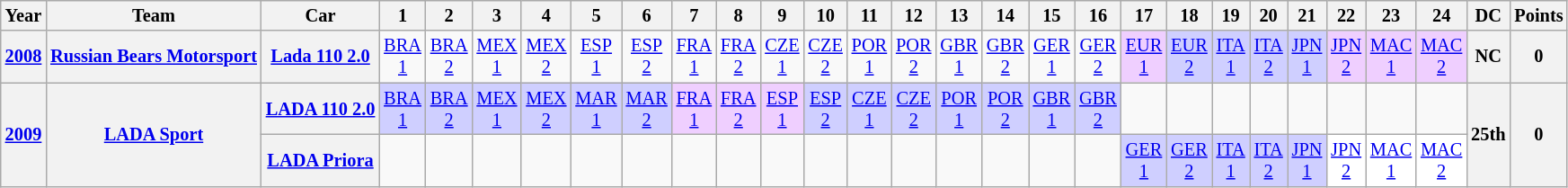<table class="wikitable" style="text-align:center; font-size:85%">
<tr>
<th>Year</th>
<th>Team</th>
<th>Car</th>
<th>1</th>
<th>2</th>
<th>3</th>
<th>4</th>
<th>5</th>
<th>6</th>
<th>7</th>
<th>8</th>
<th>9</th>
<th>10</th>
<th>11</th>
<th>12</th>
<th>13</th>
<th>14</th>
<th>15</th>
<th>16</th>
<th>17</th>
<th>18</th>
<th>19</th>
<th>20</th>
<th>21</th>
<th>22</th>
<th>23</th>
<th>24</th>
<th>DC</th>
<th>Points</th>
</tr>
<tr>
<th><a href='#'>2008</a></th>
<th><a href='#'>Russian Bears Motorsport</a></th>
<th><a href='#'>Lada 110 2.0</a></th>
<td><a href='#'>BRA<br>1</a></td>
<td><a href='#'>BRA<br>2</a></td>
<td><a href='#'>MEX<br>1</a></td>
<td><a href='#'>MEX<br>2</a></td>
<td><a href='#'>ESP<br>1</a></td>
<td><a href='#'>ESP<br>2</a></td>
<td><a href='#'>FRA<br>1</a></td>
<td><a href='#'>FRA<br>2</a></td>
<td><a href='#'>CZE<br>1</a></td>
<td><a href='#'>CZE<br>2</a></td>
<td><a href='#'>POR<br>1</a></td>
<td><a href='#'>POR<br>2</a></td>
<td><a href='#'>GBR<br>1</a></td>
<td><a href='#'>GBR<br>2</a></td>
<td><a href='#'>GER<br>1</a></td>
<td><a href='#'>GER<br>2</a></td>
<td style="background:#efcfff;"><a href='#'>EUR<br>1</a><br></td>
<td style="background:#CFCFFF;"><a href='#'>EUR<br>2</a><br></td>
<td style="background:#CFCFFF;"><a href='#'>ITA<br>1</a><br></td>
<td style="background:#CFCFFF;"><a href='#'>ITA<br>2</a><br></td>
<td style="background:#CFCFFF;"><a href='#'>JPN<br>1</a><br></td>
<td style="background:#efcfff;"><a href='#'>JPN<br>2</a><br></td>
<td style="background:#efcfff;"><a href='#'>MAC<br>1</a><br></td>
<td style="background:#efcfff;"><a href='#'>MAC<br>2</a><br></td>
<th>NC</th>
<th>0</th>
</tr>
<tr>
<th rowspan=2><a href='#'>2009</a></th>
<th rowspan=2><a href='#'>LADA Sport</a></th>
<th><a href='#'>LADA 110 2.0</a></th>
<td style="background:#cfcfff;"><a href='#'>BRA<br>1</a><br></td>
<td style="background:#cfcfff;"><a href='#'>BRA<br>2</a><br></td>
<td style="background:#cfcfff;"><a href='#'>MEX<br>1</a><br></td>
<td style="background:#cfcfff;"><a href='#'>MEX<br>2</a><br></td>
<td style="background:#cfcfff;"><a href='#'>MAR<br>1</a><br></td>
<td style="background:#cfcfff;"><a href='#'>MAR<br>2</a><br></td>
<td style="background:#efcfff;"><a href='#'>FRA<br>1</a><br></td>
<td style="background:#efcfff;"><a href='#'>FRA<br>2</a><br></td>
<td style="background:#efcfff;"><a href='#'>ESP<br>1</a><br></td>
<td style="background:#cfcfff;"><a href='#'>ESP<br>2</a><br></td>
<td style="background:#cfcfff;"><a href='#'>CZE<br>1</a><br></td>
<td style="background:#cfcfff;"><a href='#'>CZE<br>2</a><br></td>
<td style="background:#cfcfff;"><a href='#'>POR<br>1</a><br></td>
<td style="background:#cfcfff;"><a href='#'>POR<br>2</a><br></td>
<td style="background:#cfcfff;"><a href='#'>GBR<br>1</a><br></td>
<td style="background:#cfcfff;"><a href='#'>GBR<br>2</a><br></td>
<td></td>
<td></td>
<td></td>
<td></td>
<td></td>
<td></td>
<td></td>
<td></td>
<th rowspan=2>25th</th>
<th rowspan=2>0</th>
</tr>
<tr>
<th><a href='#'>LADA Priora</a></th>
<td></td>
<td></td>
<td></td>
<td></td>
<td></td>
<td></td>
<td></td>
<td></td>
<td></td>
<td></td>
<td></td>
<td></td>
<td></td>
<td></td>
<td></td>
<td></td>
<td style="background:#cfcfff;"><a href='#'>GER<br>1</a><br></td>
<td style="background:#cfcfff;"><a href='#'>GER<br>2</a><br></td>
<td style="background:#cfcfff;"><a href='#'>ITA<br>1</a><br></td>
<td style="background:#cfcfff;"><a href='#'>ITA<br>2</a><br></td>
<td style="background:#cfcfff;"><a href='#'>JPN<br>1</a><br></td>
<td style="background:#ffffff;"><a href='#'>JPN<br>2</a><br></td>
<td style="background:#ffffff;"><a href='#'>MAC<br>1</a><br></td>
<td style="background:#ffffff;"><a href='#'>MAC<br>2</a><br></td>
</tr>
</table>
